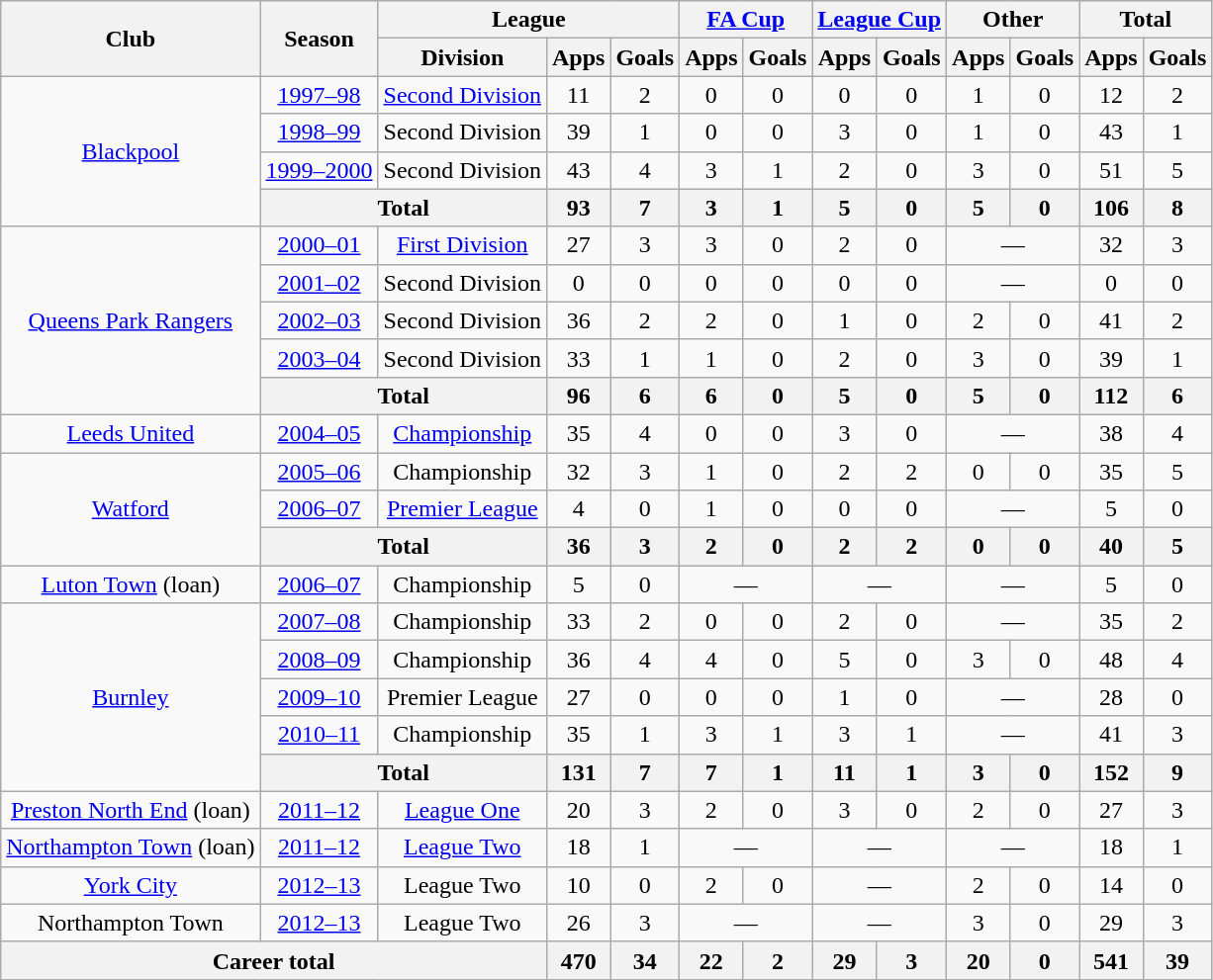<table class=wikitable style="text-align:center;">
<tr>
<th rowspan=2>Club</th>
<th rowspan=2>Season</th>
<th colspan=3>League</th>
<th colspan=2><a href='#'>FA Cup</a></th>
<th colspan=2><a href='#'>League Cup</a></th>
<th colspan=2>Other</th>
<th colspan=2>Total</th>
</tr>
<tr>
<th>Division</th>
<th>Apps</th>
<th>Goals</th>
<th>Apps</th>
<th>Goals</th>
<th>Apps</th>
<th>Goals</th>
<th>Apps</th>
<th>Goals</th>
<th>Apps</th>
<th>Goals</th>
</tr>
<tr>
<td rowspan=4><a href='#'>Blackpool</a></td>
<td><a href='#'>1997–98</a></td>
<td><a href='#'>Second Division</a></td>
<td>11</td>
<td>2</td>
<td>0</td>
<td>0</td>
<td>0</td>
<td>0</td>
<td>1</td>
<td>0</td>
<td>12</td>
<td>2</td>
</tr>
<tr>
<td><a href='#'>1998–99</a></td>
<td>Second Division</td>
<td>39</td>
<td>1</td>
<td>0</td>
<td>0</td>
<td>3</td>
<td>0</td>
<td>1</td>
<td>0</td>
<td>43</td>
<td>1</td>
</tr>
<tr>
<td><a href='#'>1999–2000</a></td>
<td>Second Division</td>
<td>43</td>
<td>4</td>
<td>3</td>
<td>1</td>
<td>2</td>
<td>0</td>
<td>3</td>
<td>0</td>
<td>51</td>
<td>5</td>
</tr>
<tr>
<th colspan=2>Total</th>
<th>93</th>
<th>7</th>
<th>3</th>
<th>1</th>
<th>5</th>
<th>0</th>
<th>5</th>
<th>0</th>
<th>106</th>
<th>8</th>
</tr>
<tr>
<td rowspan=5><a href='#'>Queens Park Rangers</a></td>
<td><a href='#'>2000–01</a></td>
<td><a href='#'>First Division</a></td>
<td>27</td>
<td>3</td>
<td>3</td>
<td>0</td>
<td>2</td>
<td>0</td>
<td colspan=2>—</td>
<td>32</td>
<td>3</td>
</tr>
<tr>
<td><a href='#'>2001–02</a></td>
<td>Second Division</td>
<td>0</td>
<td>0</td>
<td>0</td>
<td>0</td>
<td>0</td>
<td>0</td>
<td colspan=2>—</td>
<td>0</td>
<td>0</td>
</tr>
<tr>
<td><a href='#'>2002–03</a></td>
<td>Second Division</td>
<td>36</td>
<td>2</td>
<td>2</td>
<td>0</td>
<td>1</td>
<td>0</td>
<td>2</td>
<td>0</td>
<td>41</td>
<td>2</td>
</tr>
<tr>
<td><a href='#'>2003–04</a></td>
<td>Second Division</td>
<td>33</td>
<td>1</td>
<td>1</td>
<td>0</td>
<td>2</td>
<td>0</td>
<td>3</td>
<td>0</td>
<td>39</td>
<td>1</td>
</tr>
<tr>
<th colspan=2>Total</th>
<th>96</th>
<th>6</th>
<th>6</th>
<th>0</th>
<th>5</th>
<th>0</th>
<th>5</th>
<th>0</th>
<th>112</th>
<th>6</th>
</tr>
<tr>
<td><a href='#'>Leeds United</a></td>
<td><a href='#'>2004–05</a></td>
<td><a href='#'>Championship</a></td>
<td>35</td>
<td>4</td>
<td>0</td>
<td>0</td>
<td>3</td>
<td>0</td>
<td colspan=2>—</td>
<td>38</td>
<td>4</td>
</tr>
<tr>
<td rowspan=3><a href='#'>Watford</a></td>
<td><a href='#'>2005–06</a></td>
<td>Championship</td>
<td>32</td>
<td>3</td>
<td>1</td>
<td>0</td>
<td>2</td>
<td>2</td>
<td>0</td>
<td>0</td>
<td>35</td>
<td>5</td>
</tr>
<tr>
<td><a href='#'>2006–07</a></td>
<td><a href='#'>Premier League</a></td>
<td>4</td>
<td>0</td>
<td>1</td>
<td>0</td>
<td>0</td>
<td>0</td>
<td colspan=2>—</td>
<td>5</td>
<td>0</td>
</tr>
<tr>
<th colspan=2>Total</th>
<th>36</th>
<th>3</th>
<th>2</th>
<th>0</th>
<th>2</th>
<th>2</th>
<th>0</th>
<th>0</th>
<th>40</th>
<th>5</th>
</tr>
<tr>
<td><a href='#'>Luton Town</a> (loan)</td>
<td><a href='#'>2006–07</a></td>
<td>Championship</td>
<td>5</td>
<td>0</td>
<td colspan=2>—</td>
<td colspan=2>—</td>
<td colspan=2>—</td>
<td>5</td>
<td>0</td>
</tr>
<tr>
<td rowspan=5><a href='#'>Burnley</a></td>
<td><a href='#'>2007–08</a></td>
<td>Championship</td>
<td>33</td>
<td>2</td>
<td>0</td>
<td>0</td>
<td>2</td>
<td>0</td>
<td colspan=2>—</td>
<td>35</td>
<td>2</td>
</tr>
<tr>
<td><a href='#'>2008–09</a></td>
<td>Championship</td>
<td>36</td>
<td>4</td>
<td>4</td>
<td>0</td>
<td>5</td>
<td>0</td>
<td>3</td>
<td>0</td>
<td>48</td>
<td>4</td>
</tr>
<tr>
<td><a href='#'>2009–10</a></td>
<td>Premier League</td>
<td>27</td>
<td>0</td>
<td>0</td>
<td>0</td>
<td>1</td>
<td>0</td>
<td colspan=2>—</td>
<td>28</td>
<td>0</td>
</tr>
<tr>
<td><a href='#'>2010–11</a></td>
<td>Championship</td>
<td>35</td>
<td>1</td>
<td>3</td>
<td>1</td>
<td>3</td>
<td>1</td>
<td colspan=2>—</td>
<td>41</td>
<td>3</td>
</tr>
<tr>
<th colspan=2>Total</th>
<th>131</th>
<th>7</th>
<th>7</th>
<th>1</th>
<th>11</th>
<th>1</th>
<th>3</th>
<th>0</th>
<th>152</th>
<th>9</th>
</tr>
<tr>
<td><a href='#'>Preston North End</a> (loan)</td>
<td><a href='#'>2011–12</a></td>
<td><a href='#'>League One</a></td>
<td>20</td>
<td>3</td>
<td>2</td>
<td>0</td>
<td>3</td>
<td>0</td>
<td>2</td>
<td>0</td>
<td>27</td>
<td>3</td>
</tr>
<tr>
<td><a href='#'>Northampton Town</a> (loan)</td>
<td><a href='#'>2011–12</a></td>
<td><a href='#'>League Two</a></td>
<td>18</td>
<td>1</td>
<td colspan=2>—</td>
<td colspan=2>—</td>
<td colspan=2>—</td>
<td>18</td>
<td>1</td>
</tr>
<tr>
<td><a href='#'>York City</a></td>
<td><a href='#'>2012–13</a></td>
<td>League Two</td>
<td>10</td>
<td>0</td>
<td>2</td>
<td>0</td>
<td colspan=2>—</td>
<td>2</td>
<td>0</td>
<td>14</td>
<td>0</td>
</tr>
<tr>
<td>Northampton Town</td>
<td><a href='#'>2012–13</a></td>
<td>League Two</td>
<td>26</td>
<td>3</td>
<td colspan=2>—</td>
<td colspan=2>—</td>
<td>3</td>
<td>0</td>
<td>29</td>
<td>3</td>
</tr>
<tr>
<th colspan=3>Career total</th>
<th>470</th>
<th>34</th>
<th>22</th>
<th>2</th>
<th>29</th>
<th>3</th>
<th>20</th>
<th>0</th>
<th>541</th>
<th>39</th>
</tr>
</table>
